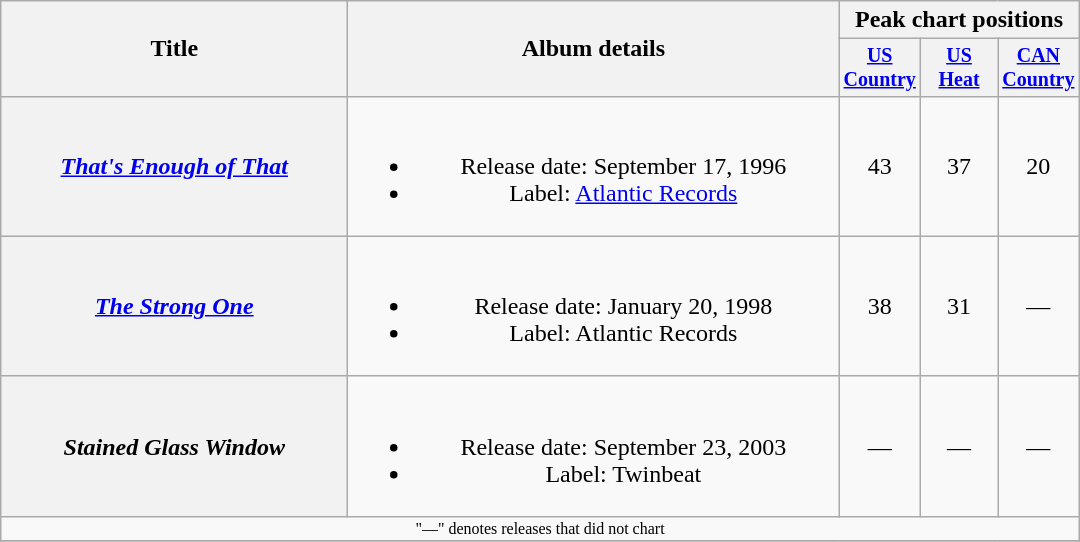<table class="wikitable plainrowheaders" style="text-align:center;">
<tr>
<th rowspan="2" style="width:14em;">Title</th>
<th rowspan="2" style="width:20em;">Album details</th>
<th colspan="3">Peak chart positions</th>
</tr>
<tr style="font-size:smaller;">
<th width="45"><a href='#'>US Country</a><br></th>
<th width="45"><a href='#'>US Heat</a><br></th>
<th width="45"><a href='#'>CAN Country</a><br></th>
</tr>
<tr>
<th scope="row"><em><a href='#'>That's Enough of That</a></em></th>
<td><br><ul><li>Release date: September 17, 1996</li><li>Label: <a href='#'>Atlantic Records</a></li></ul></td>
<td>43</td>
<td>37</td>
<td>20</td>
</tr>
<tr>
<th scope="row"><em><a href='#'>The Strong One</a></em></th>
<td><br><ul><li>Release date: January 20, 1998</li><li>Label: Atlantic Records</li></ul></td>
<td>38</td>
<td>31</td>
<td>—</td>
</tr>
<tr>
<th scope="row"><em>Stained Glass Window</em></th>
<td><br><ul><li>Release date: September 23, 2003</li><li>Label: Twinbeat</li></ul></td>
<td>—</td>
<td>—</td>
<td>—</td>
</tr>
<tr>
<td colspan="5" style="font-size:8pt">"—" denotes releases that did not chart</td>
</tr>
<tr>
</tr>
</table>
